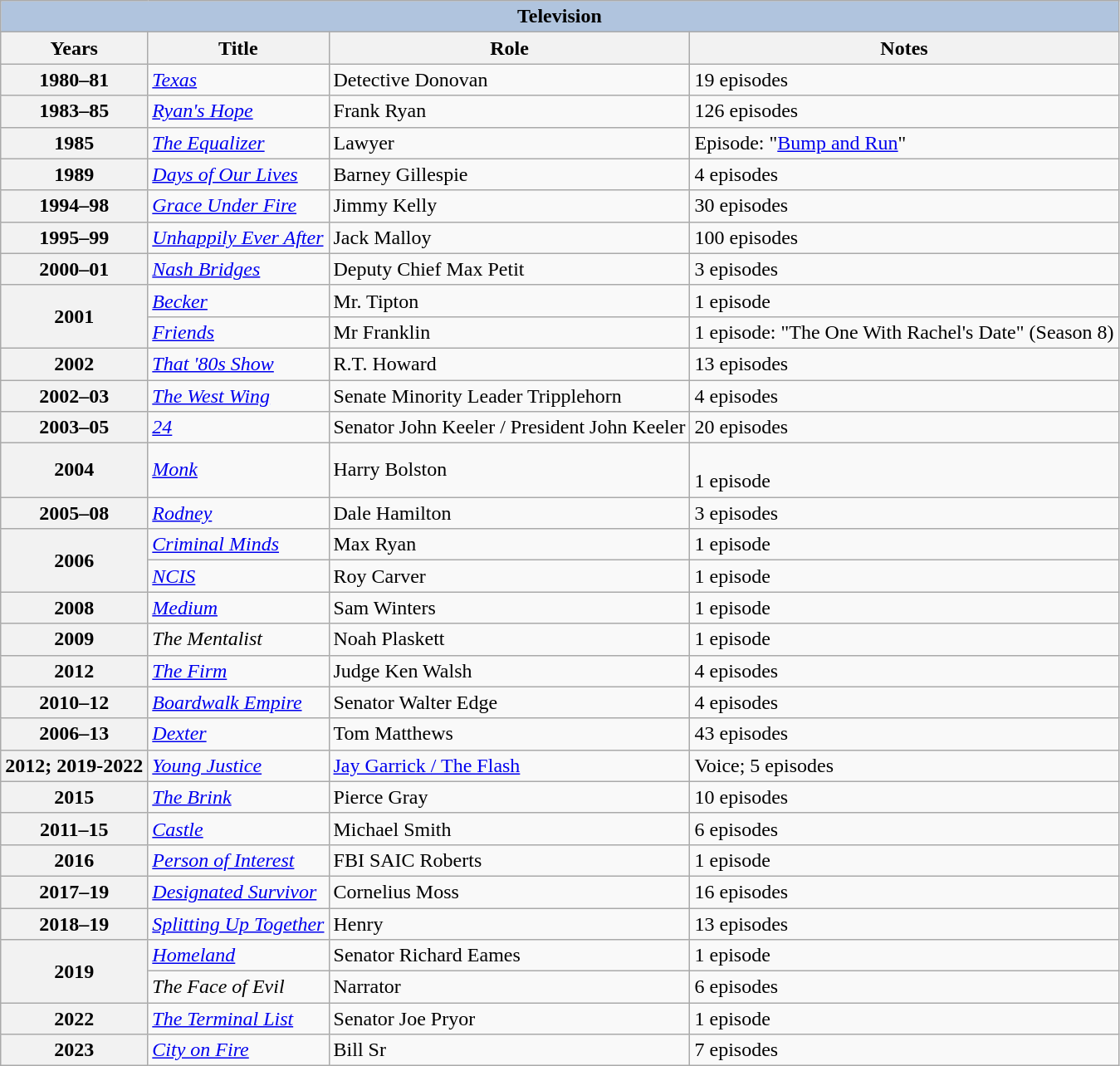<table class="wikitable plainrowheaders">
<tr>
<th colspan="4" style="background: LightSteelBlue;">Television</th>
</tr>
<tr>
<th scope="col">Years</th>
<th scope="col">Title</th>
<th scope="col">Role</th>
<th scope="col">Notes</th>
</tr>
<tr>
<th scope="row">1980–81</th>
<td><em><a href='#'>Texas</a></em></td>
<td>Detective Donovan</td>
<td>19 episodes</td>
</tr>
<tr>
<th scope="row">1983–85</th>
<td><em><a href='#'>Ryan's Hope</a></em></td>
<td>Frank Ryan</td>
<td>126 episodes</td>
</tr>
<tr>
<th scope="row">1985</th>
<td><em><a href='#'>The Equalizer</a></em></td>
<td>Lawyer</td>
<td>Episode: "<a href='#'>Bump and Run</a>"</td>
</tr>
<tr>
<th scope="row">1989</th>
<td><em><a href='#'>Days of Our Lives</a></em></td>
<td>Barney Gillespie</td>
<td>4 episodes</td>
</tr>
<tr>
<th scope="row">1994–98</th>
<td><em><a href='#'>Grace Under Fire</a></em></td>
<td>Jimmy Kelly</td>
<td>30 episodes</td>
</tr>
<tr>
<th scope="row">1995–99</th>
<td><em><a href='#'>Unhappily Ever After</a></em></td>
<td>Jack Malloy</td>
<td>100 episodes</td>
</tr>
<tr>
<th scope="row">2000–01</th>
<td><em><a href='#'>Nash Bridges</a></em></td>
<td>Deputy Chief Max Petit</td>
<td>3 episodes</td>
</tr>
<tr>
<th scope="row" rowspan="2">2001</th>
<td><em><a href='#'>Becker</a></em></td>
<td>Mr. Tipton</td>
<td>1 episode</td>
</tr>
<tr>
<td><em><a href='#'>Friends</a></em></td>
<td>Mr Franklin</td>
<td>1 episode: "The One With Rachel's Date" (Season 8)</td>
</tr>
<tr>
<th scope="row">2002</th>
<td><em><a href='#'>That '80s Show</a></em></td>
<td>R.T. Howard</td>
<td>13 episodes</td>
</tr>
<tr>
<th scope="row">2002–03</th>
<td><em><a href='#'>The West Wing</a></em></td>
<td>Senate Minority Leader Tripplehorn</td>
<td>4 episodes</td>
</tr>
<tr>
<th scope="row">2003–05</th>
<td><em><a href='#'>24</a></em></td>
<td>Senator John Keeler / President John Keeler</td>
<td>20 episodes</td>
</tr>
<tr>
<th scope="row">2004</th>
<td><em><a href='#'>Monk</a></em></td>
<td>Harry Bolston</td>
<td><br>1 episode</td>
</tr>
<tr>
<th scope="row">2005–08</th>
<td><em><a href='#'>Rodney</a></em></td>
<td>Dale Hamilton</td>
<td>3 episodes</td>
</tr>
<tr>
<th scope="row" rowspan="2">2006</th>
<td><em><a href='#'>Criminal Minds</a></em></td>
<td>Max Ryan</td>
<td>1 episode</td>
</tr>
<tr>
<td><em><a href='#'>NCIS</a></em></td>
<td>Roy Carver</td>
<td>1 episode</td>
</tr>
<tr>
<th scope="row">2008</th>
<td><em><a href='#'>Medium</a></em></td>
<td>Sam Winters</td>
<td>1 episode</td>
</tr>
<tr>
<th scope="row">2009</th>
<td><em>The Mentalist</em></td>
<td>Noah Plaskett</td>
<td>1 episode</td>
</tr>
<tr>
<th scope="row">2012</th>
<td><em><a href='#'>The Firm</a></em></td>
<td>Judge Ken Walsh</td>
<td>4 episodes</td>
</tr>
<tr>
<th scope="row">2010–12</th>
<td><em><a href='#'>Boardwalk Empire</a></em></td>
<td>Senator Walter Edge</td>
<td>4 episodes</td>
</tr>
<tr>
<th scope="row">2006–13</th>
<td><em><a href='#'>Dexter</a></em></td>
<td>Tom Matthews</td>
<td>43 episodes</td>
</tr>
<tr>
<th scope="row">2012; 2019-2022</th>
<td><em><a href='#'>Young Justice</a></em></td>
<td><a href='#'>Jay Garrick / The Flash</a></td>
<td>Voice; 5 episodes</td>
</tr>
<tr>
<th scope="row">2015</th>
<td><em><a href='#'>The Brink</a></em></td>
<td>Pierce Gray</td>
<td>10 episodes</td>
</tr>
<tr>
<th scope="row">2011–15</th>
<td><em><a href='#'>Castle</a></em></td>
<td>Michael Smith</td>
<td>6 episodes</td>
</tr>
<tr>
<th scope="row">2016</th>
<td><em><a href='#'>Person of Interest</a></em></td>
<td>FBI SAIC Roberts</td>
<td>1 episode</td>
</tr>
<tr>
<th scope="row">2017–19</th>
<td><em><a href='#'>Designated Survivor</a></em></td>
<td>Cornelius Moss</td>
<td>16 episodes</td>
</tr>
<tr>
<th scope="row">2018–19</th>
<td><em><a href='#'>Splitting Up Together</a></em></td>
<td>Henry</td>
<td>13 episodes</td>
</tr>
<tr>
<th scope="row" rowspan="2">2019</th>
<td><em><a href='#'>Homeland</a></em></td>
<td>Senator Richard Eames</td>
<td>1 episode</td>
</tr>
<tr>
<td><em>The Face of Evil</em></td>
<td>Narrator</td>
<td>6 episodes</td>
</tr>
<tr>
<th scope="row">2022</th>
<td><em><a href='#'>The Terminal List</a></em></td>
<td>Senator Joe Pryor</td>
<td>1 episode</td>
</tr>
<tr>
<th scope="row">2023</th>
<td><em><a href='#'>City on Fire</a></em></td>
<td>Bill Sr</td>
<td>7 episodes</td>
</tr>
</table>
